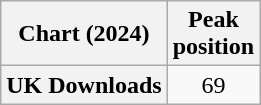<table class="wikitable plainrowheaders" style="text-align:center">
<tr>
<th scope="col">Chart (2024)</th>
<th scope="col">Peak<br>position</th>
</tr>
<tr>
<th scope=row>UK Downloads </th>
<td align="center">69</td>
</tr>
</table>
